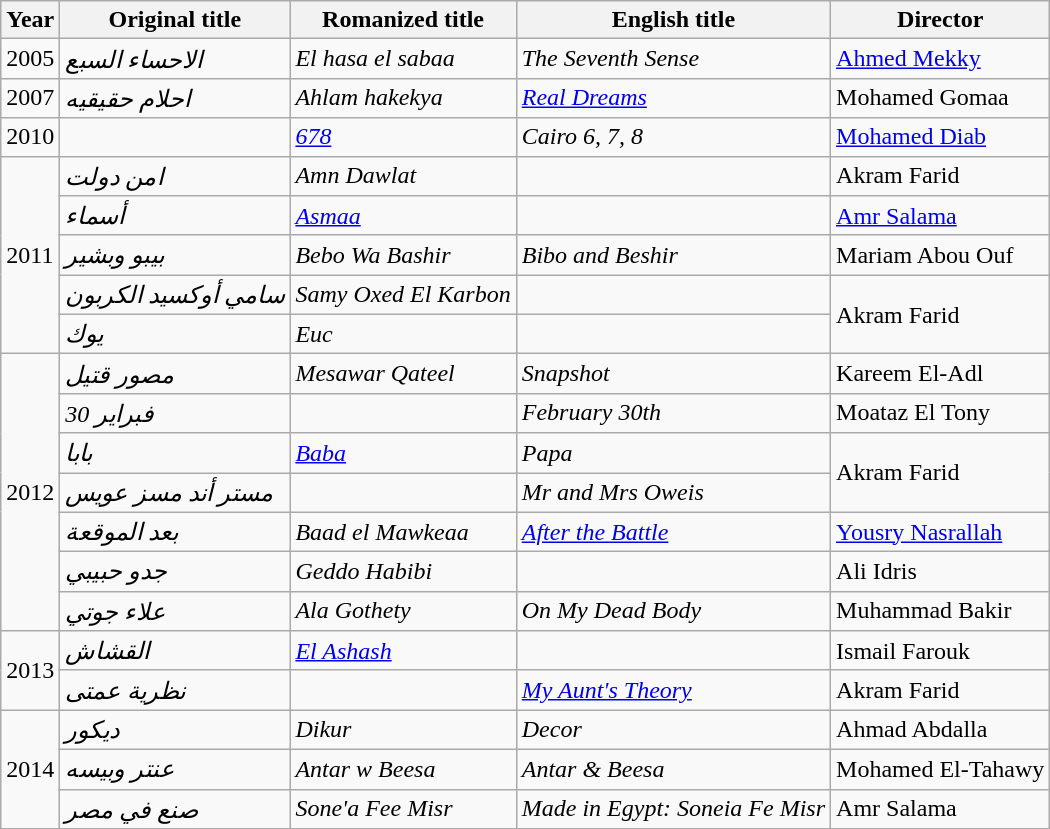<table class="wikitable sortable">
<tr>
<th>Year</th>
<th>Original title</th>
<th>Romanized title</th>
<th>English title</th>
<th>Director</th>
</tr>
<tr>
<td>2005</td>
<td><em>الاحساء السبع</em></td>
<td><em>El hasa el sabaa</em></td>
<td><em>The Seventh Sense</em></td>
<td><a href='#'>Ahmed Mekky</a></td>
</tr>
<tr>
<td>2007</td>
<td><em>احلام حقيقيه</em></td>
<td><em>Ahlam hakekya</em></td>
<td><em><a href='#'>Real Dreams</a></em></td>
<td>Mohamed Gomaa</td>
</tr>
<tr>
<td>2010</td>
<td></td>
<td><em><a href='#'>678</a></em></td>
<td><em>Cairo 6, 7, 8</em></td>
<td><a href='#'>Mohamed Diab</a></td>
</tr>
<tr>
<td rowspan="5">2011</td>
<td><em>امن دولت</em></td>
<td><em>Amn Dawlat</em></td>
<td></td>
<td>Akram Farid</td>
</tr>
<tr>
<td><em>أسماء</em></td>
<td><em><a href='#'>Asmaa</a></em></td>
<td></td>
<td><a href='#'>Amr Salama</a></td>
</tr>
<tr>
<td><em>بيبو وبشير</em></td>
<td><em>Bebo Wa Bashir</em></td>
<td><em>Bibo and Beshir</em></td>
<td>Mariam Abou Ouf</td>
</tr>
<tr>
<td><em>سامي أوكسيد الكربون</em></td>
<td><em>Samy Oxed El Karbon</em></td>
<td></td>
<td rowspan="2">Akram Farid</td>
</tr>
<tr>
<td><em>يوك</em></td>
<td><em>Euc</em></td>
<td></td>
</tr>
<tr>
<td rowspan="7">2012</td>
<td><em>مصور قتيل</em></td>
<td><em>Mesawar Qateel</em></td>
<td><em>Snapshot</em></td>
<td>Kareem El-Adl</td>
</tr>
<tr>
<td><em>30 فبراير</em></td>
<td></td>
<td><em>February 30th</em></td>
<td>Moataz El Tony</td>
</tr>
<tr>
<td><em>بابا</em></td>
<td><em><a href='#'>Baba</a></em></td>
<td><em>Papa</em></td>
<td rowspan="2">Akram Farid</td>
</tr>
<tr>
<td><em>مستر أند مسز عويس</em></td>
<td></td>
<td><em>Mr and Mrs Oweis</em></td>
</tr>
<tr>
<td><em>بعد الموقعة</em></td>
<td><em>Baad el Mawkeaa</em></td>
<td><em><a href='#'>After the Battle</a></em></td>
<td><a href='#'>Yousry Nasrallah</a></td>
</tr>
<tr>
<td><em>جدو حبيبي</em></td>
<td><em>Geddo Habibi</em></td>
<td></td>
<td>Ali Idris</td>
</tr>
<tr>
<td><em>علاء جوتي</em></td>
<td><em>Ala Gothety</em></td>
<td><em>On My Dead Body</em></td>
<td>Muhammad Bakir</td>
</tr>
<tr>
<td rowspan="2">2013</td>
<td><em>القشاش</em></td>
<td><em><a href='#'>El Ashash</a></em></td>
<td></td>
<td>Ismail Farouk</td>
</tr>
<tr>
<td><em>نظرية عمتى</em></td>
<td></td>
<td><em><a href='#'>My Aunt's Theory</a></em></td>
<td>Akram Farid</td>
</tr>
<tr>
<td rowspan="3">2014</td>
<td><em>ديكور</em></td>
<td><em>Dikur</em></td>
<td><em>Decor</em></td>
<td>Ahmad Abdalla</td>
</tr>
<tr>
<td><em>عنتر وبيسه</em></td>
<td><em>Antar w Beesa</em></td>
<td><em>Antar & Beesa</em></td>
<td>Mohamed El-Tahawy</td>
</tr>
<tr>
<td><em>صنع في مصر</em></td>
<td><em>Sone'a Fee Misr</em></td>
<td><em>Made in Egypt: Soneia Fe Misr</em></td>
<td>Amr Salama</td>
</tr>
</table>
